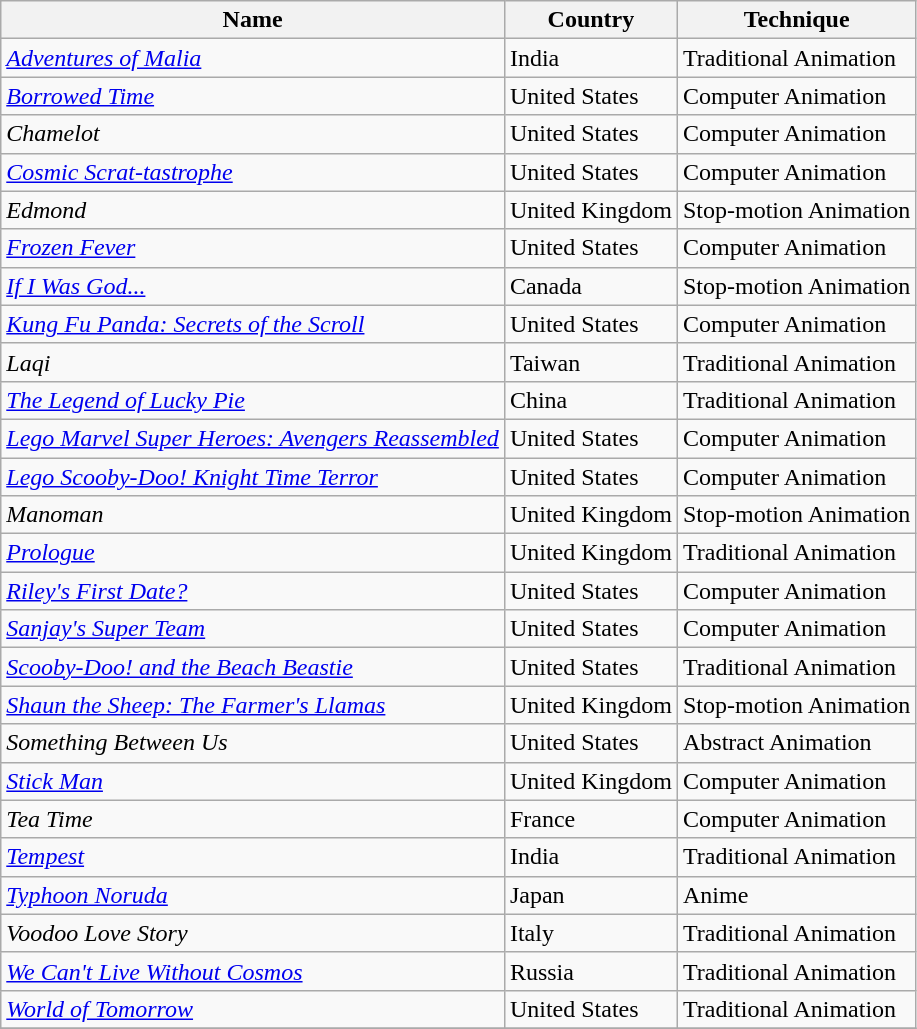<table class="wikitable sortable">
<tr>
<th>Name</th>
<th>Country</th>
<th>Technique</th>
</tr>
<tr>
<td><em><a href='#'>Adventures of Malia</a></em></td>
<td>India</td>
<td>Traditional Animation</td>
</tr>
<tr>
<td><em><a href='#'>Borrowed Time</a></em></td>
<td>United States</td>
<td>Computer Animation</td>
</tr>
<tr>
<td><em>Chamelot</em></td>
<td>United States</td>
<td>Computer Animation</td>
</tr>
<tr>
<td><em><a href='#'>Cosmic Scrat-tastrophe</a></em></td>
<td>United States</td>
<td>Computer Animation</td>
</tr>
<tr>
<td><em>Edmond</em></td>
<td>United Kingdom</td>
<td>Stop-motion Animation</td>
</tr>
<tr>
<td><em><a href='#'>Frozen Fever</a></em></td>
<td>United States</td>
<td>Computer Animation</td>
</tr>
<tr>
<td><em><a href='#'>If I Was God...</a></em></td>
<td>Canada</td>
<td>Stop-motion Animation</td>
</tr>
<tr>
<td><em><a href='#'>Kung Fu Panda: Secrets of the Scroll</a></em></td>
<td>United States</td>
<td>Computer Animation</td>
</tr>
<tr>
<td><em>Laqi</em></td>
<td>Taiwan</td>
<td>Traditional Animation</td>
</tr>
<tr>
<td><em><a href='#'>The Legend of Lucky Pie</a></em></td>
<td>China</td>
<td>Traditional Animation</td>
</tr>
<tr>
<td><em><a href='#'>Lego Marvel Super Heroes: Avengers Reassembled</a></em></td>
<td>United States</td>
<td>Computer Animation</td>
</tr>
<tr>
<td><em><a href='#'>Lego Scooby-Doo! Knight Time Terror</a></em></td>
<td>United States</td>
<td>Computer Animation</td>
</tr>
<tr>
<td><em>Manoman</em></td>
<td>United Kingdom</td>
<td>Stop-motion Animation</td>
</tr>
<tr>
<td><em><a href='#'>Prologue</a></em></td>
<td>United Kingdom</td>
<td>Traditional Animation</td>
</tr>
<tr>
<td><em><a href='#'>Riley's First Date?</a></em></td>
<td>United States</td>
<td>Computer Animation</td>
</tr>
<tr>
<td><em><a href='#'>Sanjay's Super Team</a></em></td>
<td>United States</td>
<td>Computer Animation</td>
</tr>
<tr>
<td><em><a href='#'>Scooby-Doo! and the Beach Beastie</a></em></td>
<td>United States</td>
<td>Traditional Animation</td>
</tr>
<tr>
<td><em><a href='#'>Shaun the Sheep: The Farmer's Llamas</a></em></td>
<td>United Kingdom</td>
<td>Stop-motion Animation</td>
</tr>
<tr>
<td><em>Something Between Us</em></td>
<td>United States</td>
<td>Abstract Animation</td>
</tr>
<tr>
<td><em><a href='#'>Stick Man</a></em></td>
<td>United Kingdom</td>
<td>Computer Animation</td>
</tr>
<tr>
<td><em>Tea Time</em></td>
<td>France</td>
<td>Computer Animation</td>
</tr>
<tr>
<td><em><a href='#'>Tempest</a></em></td>
<td>India</td>
<td>Traditional Animation</td>
</tr>
<tr>
<td><em><a href='#'>Typhoon Noruda</a></em></td>
<td>Japan</td>
<td>Anime</td>
</tr>
<tr>
<td><em>Voodoo Love Story</em></td>
<td>Italy</td>
<td>Traditional Animation</td>
</tr>
<tr>
<td><em><a href='#'>We Can't Live Without Cosmos</a></em></td>
<td>Russia</td>
<td>Traditional Animation</td>
</tr>
<tr>
<td><em><a href='#'>World of Tomorrow</a></em></td>
<td>United States</td>
<td>Traditional Animation</td>
</tr>
<tr>
</tr>
</table>
